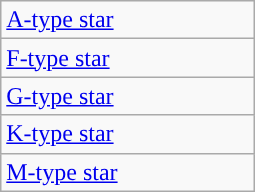<table class="wikitable floatright" style="width: 170px;">
<tr>
<td style="background: "><a href='#'>A-type star</a></td>
</tr>
<tr>
<td style="background: "><a href='#'>F-type star</a></td>
</tr>
<tr>
<td style="background: "><a href='#'>G-type star</a></td>
</tr>
<tr>
<td style="background: "><a href='#'>K-type star</a></td>
</tr>
<tr>
<td style="background: "><a href='#'>M-type star</a></td>
</tr>
</table>
